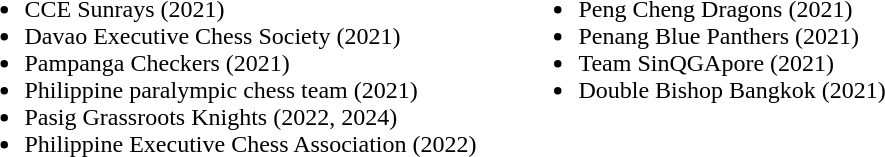<table>
<tr>
<td valign=top><br><ul><li>CCE Sunrays (2021)</li><li>Davao Executive Chess Society (2021)</li><li>Pampanga Checkers (2021)</li><li>Philippine paralympic chess team (2021)</li><li>Pasig Grassroots Knights (2022, 2024)</li><li>Philippine Executive Chess Association (2022)</li></ul></td>
<td width=20></td>
<td valign=top><br><ul><li> Peng Cheng Dragons (2021)</li><li> Penang Blue Panthers (2021)</li><li> Team SinQGApore (2021)</li><li> Double Bishop Bangkok (2021)</li></ul></td>
</tr>
</table>
